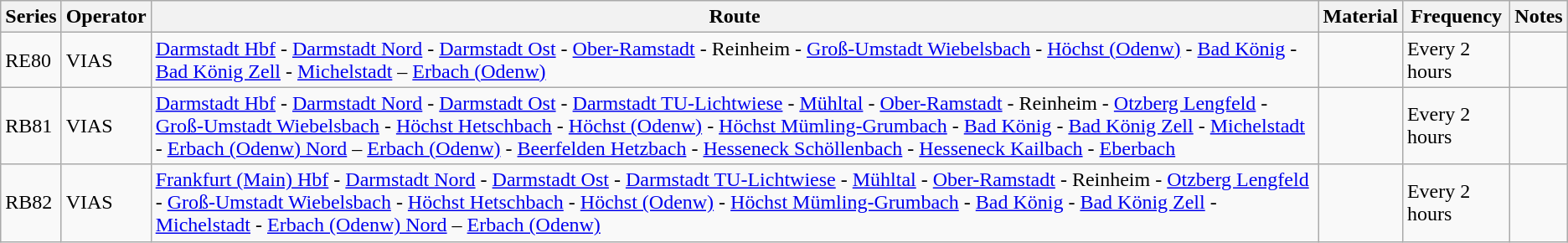<table class="wikitable vatop">
<tr>
<th>Series</th>
<th>Operator</th>
<th>Route</th>
<th>Material</th>
<th>Frequency</th>
<th>Notes</th>
</tr>
<tr>
<td>RE80</td>
<td>VIAS</td>
<td><a href='#'>Darmstadt Hbf</a> - <a href='#'>Darmstadt Nord</a> - <a href='#'>Darmstadt Ost</a> - <a href='#'>Ober-Ramstadt</a> - Reinheim - <a href='#'>Groß-Umstadt Wiebelsbach</a> - <a href='#'>Höchst (Odenw)</a> - <a href='#'>Bad König</a> - <a href='#'>Bad König Zell</a> - <a href='#'>Michelstadt</a> – <a href='#'>Erbach (Odenw)</a></td>
<td></td>
<td>Every 2 hours</td>
<td></td>
</tr>
<tr>
<td>RB81</td>
<td>VIAS</td>
<td><a href='#'>Darmstadt Hbf</a> - <a href='#'>Darmstadt Nord</a> - <a href='#'>Darmstadt Ost</a> - <a href='#'>Darmstadt TU-Lichtwiese</a> - <a href='#'>Mühltal</a> - <a href='#'>Ober-Ramstadt</a> - Reinheim - <a href='#'>Otzberg Lengfeld</a> - <a href='#'>Groß-Umstadt Wiebelsbach</a> - <a href='#'>Höchst Hetschbach</a> - <a href='#'>Höchst (Odenw)</a> - <a href='#'>Höchst Mümling-Grumbach</a> - <a href='#'>Bad König</a> - <a href='#'>Bad König Zell</a> - <a href='#'>Michelstadt</a> - <a href='#'>Erbach (Odenw) Nord</a> – <a href='#'>Erbach (Odenw)</a> - <a href='#'>Beerfelden Hetzbach</a> - <a href='#'>Hesseneck Schöllenbach</a> - <a href='#'>Hesseneck Kailbach</a> - <a href='#'>Eberbach</a></td>
<td></td>
<td>Every 2 hours</td>
<td></td>
</tr>
<tr>
<td>RB82</td>
<td>VIAS</td>
<td><a href='#'>Frankfurt (Main) Hbf</a> - <a href='#'>Darmstadt Nord</a> - <a href='#'>Darmstadt Ost</a> - <a href='#'>Darmstadt TU-Lichtwiese</a> - <a href='#'>Mühltal</a> - <a href='#'>Ober-Ramstadt</a> - Reinheim - <a href='#'>Otzberg Lengfeld</a> - <a href='#'>Groß-Umstadt Wiebelsbach</a> - <a href='#'>Höchst Hetschbach</a> - <a href='#'>Höchst (Odenw)</a> - <a href='#'>Höchst Mümling-Grumbach</a> - <a href='#'>Bad König</a> - <a href='#'>Bad König Zell</a> - <a href='#'>Michelstadt</a> - <a href='#'>Erbach (Odenw) Nord</a> – <a href='#'>Erbach (Odenw)</a></td>
<td></td>
<td>Every 2 hours</td>
<td></td>
</tr>
</table>
